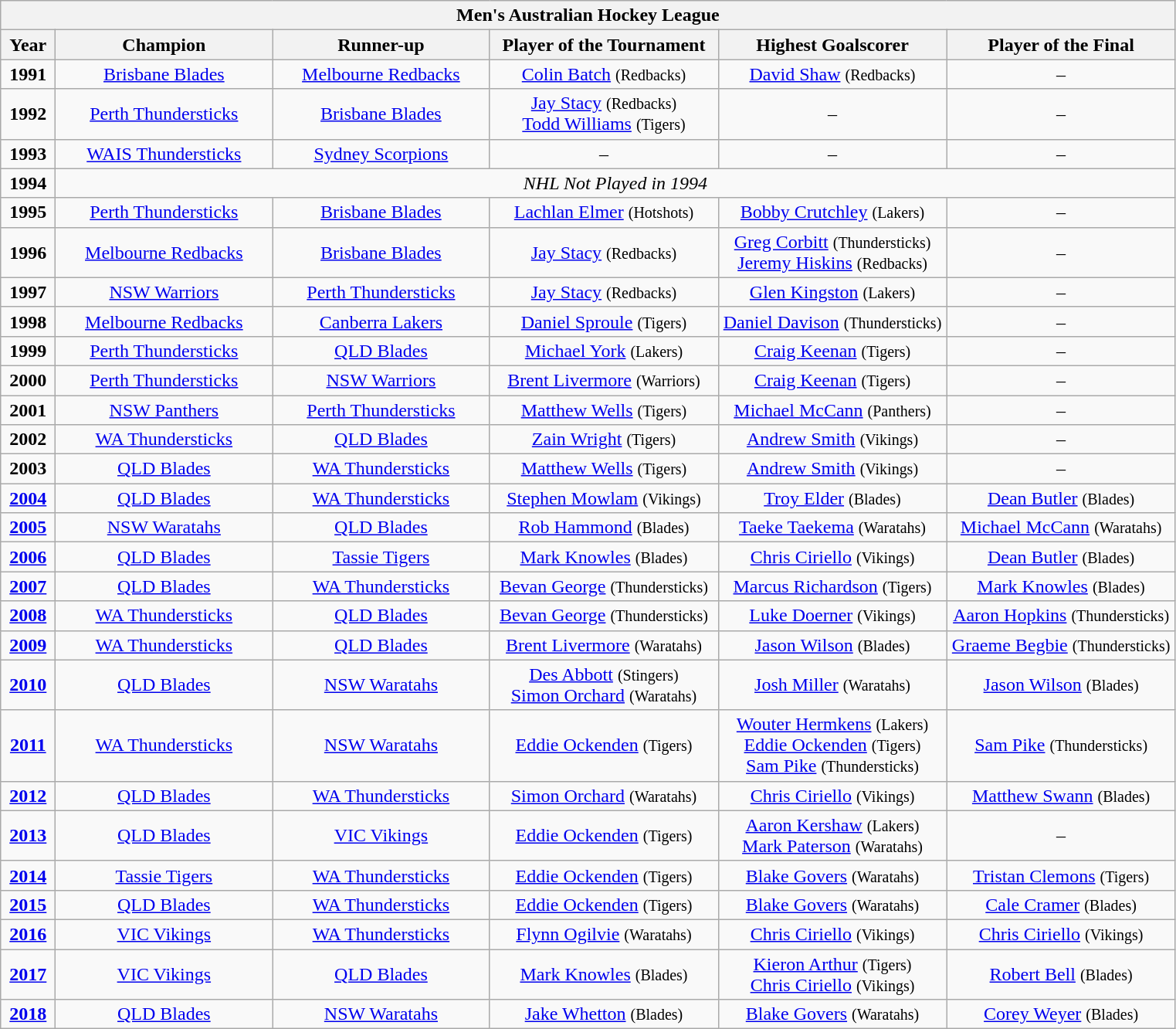<table class="wikitable" style="text-align: center;">
<tr>
<th colspan=9><strong>Men's Australian Hockey League</strong></th>
</tr>
<tr>
<th style="width: 40px;">Year</th>
<th style="width: 180px;">Champion</th>
<th style="width: 180px;">Runner-up</th>
<th style="width: 190px;">Player of the Tournament</th>
<th style="width: 190px;">Highest Goalscorer</th>
<th style="width: 190px;">Player of the Final</th>
</tr>
<tr>
<td><strong>1991</strong></td>
<td><a href='#'>Brisbane Blades</a></td>
<td><a href='#'>Melbourne Redbacks</a></td>
<td><a href='#'>Colin Batch</a> <small>(Redbacks)</small></td>
<td><a href='#'>David Shaw</a> <small>(Redbacks)</small></td>
<td>–</td>
</tr>
<tr>
<td><strong>1992</strong></td>
<td><a href='#'>Perth Thundersticks</a></td>
<td><a href='#'>Brisbane Blades</a></td>
<td><a href='#'>Jay Stacy</a> <small>(Redbacks)</small><br><a href='#'>Todd Williams</a> <small>(Tigers)</small></td>
<td>–</td>
<td>–</td>
</tr>
<tr>
<td><strong>1993</strong></td>
<td><a href='#'>WAIS Thundersticks</a></td>
<td><a href='#'>Sydney Scorpions</a></td>
<td>–</td>
<td>–</td>
<td>–</td>
</tr>
<tr>
<td><strong>1994</strong></td>
<td colspan=5><em>NHL Not Played in 1994</em></td>
</tr>
<tr>
<td><strong>1995</strong></td>
<td><a href='#'>Perth Thundersticks</a></td>
<td><a href='#'>Brisbane Blades</a></td>
<td><a href='#'>Lachlan Elmer</a> <small>(Hotshots)</small></td>
<td><a href='#'>Bobby Crutchley</a> <small>(Lakers)</small></td>
<td>–</td>
</tr>
<tr>
<td><strong>1996</strong></td>
<td><a href='#'>Melbourne Redbacks</a></td>
<td><a href='#'>Brisbane Blades</a></td>
<td><a href='#'>Jay Stacy</a> <small>(Redbacks)</small></td>
<td><a href='#'>Greg Corbitt</a> <small>(Thundersticks)</small><br><a href='#'>Jeremy Hiskins</a> <small>(Redbacks)</small></td>
<td>–</td>
</tr>
<tr>
<td><strong>1997</strong></td>
<td><a href='#'>NSW Warriors</a></td>
<td><a href='#'>Perth Thundersticks</a></td>
<td><a href='#'>Jay Stacy</a> <small>(Redbacks)</small></td>
<td><a href='#'>Glen Kingston</a> <small>(Lakers)</small></td>
<td>–</td>
</tr>
<tr>
<td><strong>1998</strong></td>
<td><a href='#'>Melbourne Redbacks</a></td>
<td><a href='#'>Canberra Lakers</a></td>
<td><a href='#'>Daniel Sproule</a> <small>(Tigers)</small></td>
<td><a href='#'>Daniel Davison</a> <small>(Thundersticks)</small></td>
<td>–</td>
</tr>
<tr>
<td><strong>1999</strong></td>
<td><a href='#'>Perth Thundersticks</a></td>
<td><a href='#'>QLD Blades</a></td>
<td><a href='#'>Michael York</a> <small>(Lakers)</small></td>
<td><a href='#'>Craig Keenan</a> <small>(Tigers)</small></td>
<td>–</td>
</tr>
<tr>
<td><strong>2000</strong></td>
<td><a href='#'>Perth Thundersticks</a></td>
<td><a href='#'>NSW Warriors</a></td>
<td><a href='#'>Brent Livermore</a> <small>(Warriors)</small></td>
<td><a href='#'>Craig Keenan</a> <small>(Tigers)</small></td>
<td>–</td>
</tr>
<tr>
<td><strong>2001</strong></td>
<td><a href='#'>NSW Panthers</a></td>
<td><a href='#'>Perth Thundersticks</a></td>
<td><a href='#'>Matthew Wells</a> <small>(Tigers)</small></td>
<td><a href='#'>Michael McCann</a> <small>(Panthers)</small></td>
<td>–</td>
</tr>
<tr>
<td><strong>2002</strong></td>
<td><a href='#'>WA Thundersticks</a></td>
<td><a href='#'>QLD Blades</a></td>
<td><a href='#'>Zain Wright</a> <small>(Tigers)</small></td>
<td><a href='#'>Andrew Smith</a> <small>(Vikings)</small></td>
<td>–</td>
</tr>
<tr>
<td><strong>2003</strong></td>
<td><a href='#'>QLD Blades</a></td>
<td><a href='#'>WA Thundersticks</a></td>
<td><a href='#'>Matthew Wells</a> <small>(Tigers)</small></td>
<td><a href='#'>Andrew Smith</a> <small>(Vikings)</small></td>
<td>–</td>
</tr>
<tr>
<td><strong><a href='#'>2004</a></strong></td>
<td><a href='#'>QLD Blades</a></td>
<td><a href='#'>WA Thundersticks</a></td>
<td><a href='#'>Stephen Mowlam</a> <small>(Vikings)</small></td>
<td><a href='#'>Troy Elder</a> <small>(Blades)</small></td>
<td><a href='#'>Dean Butler</a> <small>(Blades)</small></td>
</tr>
<tr>
<td><strong><a href='#'>2005</a></strong></td>
<td><a href='#'>NSW Waratahs</a></td>
<td><a href='#'>QLD Blades</a></td>
<td><a href='#'>Rob Hammond</a> <small>(Blades)</small></td>
<td><a href='#'>Taeke Taekema</a> <small>(Waratahs)</small></td>
<td><a href='#'>Michael McCann</a> <small>(Waratahs)</small></td>
</tr>
<tr>
<td><strong><a href='#'>2006</a></strong></td>
<td><a href='#'>QLD Blades</a></td>
<td><a href='#'>Tassie Tigers</a></td>
<td><a href='#'>Mark Knowles</a> <small>(Blades)</small></td>
<td><a href='#'>Chris Ciriello</a> <small>(Vikings)</small></td>
<td><a href='#'>Dean Butler</a> <small>(Blades)</small></td>
</tr>
<tr>
<td><strong><a href='#'>2007</a></strong></td>
<td><a href='#'>QLD Blades</a></td>
<td><a href='#'>WA Thundersticks</a></td>
<td><a href='#'>Bevan George</a> <small>(Thundersticks)</small></td>
<td><a href='#'>Marcus Richardson</a> <small>(Tigers)</small></td>
<td><a href='#'>Mark Knowles</a> <small>(Blades)</small></td>
</tr>
<tr>
<td><strong><a href='#'>2008</a></strong></td>
<td><a href='#'>WA Thundersticks</a></td>
<td><a href='#'>QLD Blades</a></td>
<td><a href='#'>Bevan George</a> <small>(Thundersticks)</small></td>
<td><a href='#'>Luke Doerner</a> <small>(Vikings)</small></td>
<td><a href='#'>Aaron Hopkins</a> <small>(Thundersticks)</small></td>
</tr>
<tr>
<td><strong><a href='#'>2009</a></strong></td>
<td><a href='#'>WA Thundersticks</a></td>
<td><a href='#'>QLD Blades</a></td>
<td><a href='#'>Brent Livermore</a> <small>(Waratahs)</small></td>
<td><a href='#'>Jason Wilson</a> <small>(Blades)</small></td>
<td><a href='#'>Graeme Begbie</a> <small>(Thundersticks)</small></td>
</tr>
<tr>
<td><strong><a href='#'>2010</a></strong></td>
<td><a href='#'>QLD Blades</a></td>
<td><a href='#'>NSW Waratahs</a></td>
<td><a href='#'>Des Abbott</a> <small>(Stingers)</small><br><a href='#'>Simon Orchard</a> <small>(Waratahs)</small></td>
<td><a href='#'>Josh Miller</a> <small>(Waratahs)</small></td>
<td><a href='#'>Jason Wilson</a> <small>(Blades)</small></td>
</tr>
<tr>
<td><strong><a href='#'>2011</a></strong></td>
<td><a href='#'>WA Thundersticks</a></td>
<td><a href='#'>NSW Waratahs</a></td>
<td><a href='#'>Eddie Ockenden</a> <small>(Tigers)</small></td>
<td><a href='#'>Wouter Hermkens</a> <small>(Lakers)</small><br><a href='#'>Eddie Ockenden</a> <small>(Tigers)</small><br><a href='#'>Sam Pike</a> <small>(Thundersticks)</small></td>
<td><a href='#'>Sam Pike</a> <small>(Thundersticks)</small></td>
</tr>
<tr>
<td><strong><a href='#'>2012</a></strong></td>
<td><a href='#'>QLD Blades</a></td>
<td><a href='#'>WA Thundersticks</a></td>
<td><a href='#'>Simon Orchard</a> <small>(Waratahs)</small></td>
<td><a href='#'>Chris Ciriello</a> <small>(Vikings)</small></td>
<td><a href='#'>Matthew Swann</a> <small>(Blades)</small></td>
</tr>
<tr>
<td><strong><a href='#'>2013</a></strong></td>
<td><a href='#'>QLD Blades</a></td>
<td><a href='#'>VIC Vikings</a></td>
<td><a href='#'>Eddie Ockenden</a> <small>(Tigers)</small></td>
<td><a href='#'>Aaron Kershaw</a> <small>(Lakers)</small><br><a href='#'>Mark Paterson</a> <small>(Waratahs)</small></td>
<td>–</td>
</tr>
<tr>
<td><strong><a href='#'>2014</a></strong></td>
<td><a href='#'>Tassie Tigers</a></td>
<td><a href='#'>WA Thundersticks</a></td>
<td><a href='#'>Eddie Ockenden</a> <small>(Tigers)</small></td>
<td><a href='#'>Blake Govers</a> <small>(Waratahs)</small></td>
<td><a href='#'>Tristan Clemons</a> <small>(Tigers)</small></td>
</tr>
<tr>
<td><strong><a href='#'>2015</a></strong></td>
<td><a href='#'>QLD Blades</a></td>
<td><a href='#'>WA Thundersticks</a></td>
<td><a href='#'>Eddie Ockenden</a> <small>(Tigers)</small></td>
<td><a href='#'>Blake Govers</a> <small>(Waratahs)</small></td>
<td><a href='#'>Cale Cramer</a> <small>(Blades)</small></td>
</tr>
<tr>
<td><strong><a href='#'>2016</a></strong></td>
<td><a href='#'>VIC Vikings</a></td>
<td><a href='#'>WA Thundersticks</a></td>
<td><a href='#'>Flynn Ogilvie</a> <small>(Waratahs)</small></td>
<td><a href='#'>Chris Ciriello</a> <small>(Vikings)</small></td>
<td><a href='#'>Chris Ciriello</a> <small>(Vikings)</small></td>
</tr>
<tr>
<td><strong><a href='#'>2017</a></strong></td>
<td><a href='#'>VIC Vikings</a></td>
<td><a href='#'>QLD Blades</a></td>
<td><a href='#'>Mark Knowles</a> <small>(Blades)</small></td>
<td><a href='#'>Kieron Arthur</a> <small>(Tigers)</small><br><a href='#'>Chris Ciriello</a> <small>(Vikings)</small></td>
<td><a href='#'>Robert Bell</a> <small>(Blades)</small></td>
</tr>
<tr>
<td><strong><a href='#'>2018</a></strong></td>
<td><a href='#'>QLD Blades</a></td>
<td><a href='#'>NSW Waratahs</a></td>
<td><a href='#'>Jake Whetton</a> <small>(Blades)</small></td>
<td><a href='#'>Blake Govers</a> <small>(Waratahs)</small></td>
<td><a href='#'>Corey Weyer</a> <small>(Blades)</small></td>
</tr>
</table>
